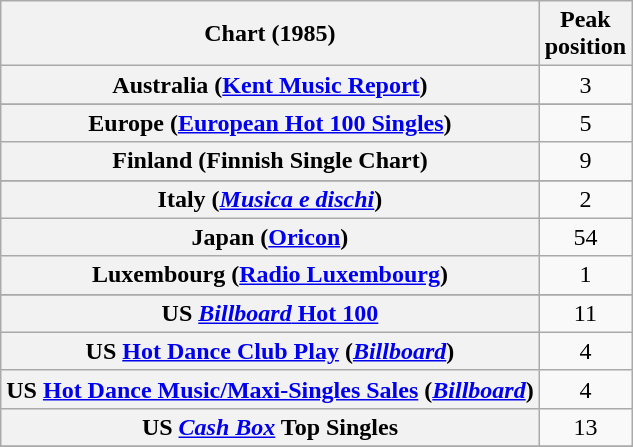<table class="wikitable sortable plainrowheaders" style="text-align:center">
<tr>
<th scope="col">Chart (1985)</th>
<th scope="col">Peak<br>position</th>
</tr>
<tr>
<th scope="row">Australia (<a href='#'>Kent Music Report</a>)</th>
<td>3</td>
</tr>
<tr>
</tr>
<tr>
</tr>
<tr>
</tr>
<tr>
<th scope="row">Europe (<a href='#'>European Hot 100 Singles</a>)</th>
<td>5</td>
</tr>
<tr>
<th scope="row">Finland (Finnish Single Chart)</th>
<td>9</td>
</tr>
<tr>
</tr>
<tr>
</tr>
<tr>
<th scope="row">Italy (<em><a href='#'>Musica e dischi</a></em>)</th>
<td>2</td>
</tr>
<tr>
<th scope="row">Japan (<a href='#'>Oricon</a>)</th>
<td>54</td>
</tr>
<tr>
<th scope="row">Luxembourg (<a href='#'>Radio Luxembourg</a>)</th>
<td align="center">1</td>
</tr>
<tr>
</tr>
<tr>
</tr>
<tr>
</tr>
<tr>
</tr>
<tr>
</tr>
<tr>
</tr>
<tr>
<th scope="row">US <a href='#'><em>Billboard</em> Hot 100</a></th>
<td>11</td>
</tr>
<tr>
<th scope="row">US <a href='#'>Hot Dance Club Play</a> (<em><a href='#'>Billboard</a></em>)</th>
<td>4</td>
</tr>
<tr>
<th scope="row">US <a href='#'>Hot Dance Music/Maxi-Singles Sales</a> (<em><a href='#'>Billboard</a></em>)</th>
<td>4</td>
</tr>
<tr>
<th scope="row">US <em><a href='#'>Cash Box</a></em> Top Singles</th>
<td>13</td>
</tr>
<tr>
</tr>
</table>
